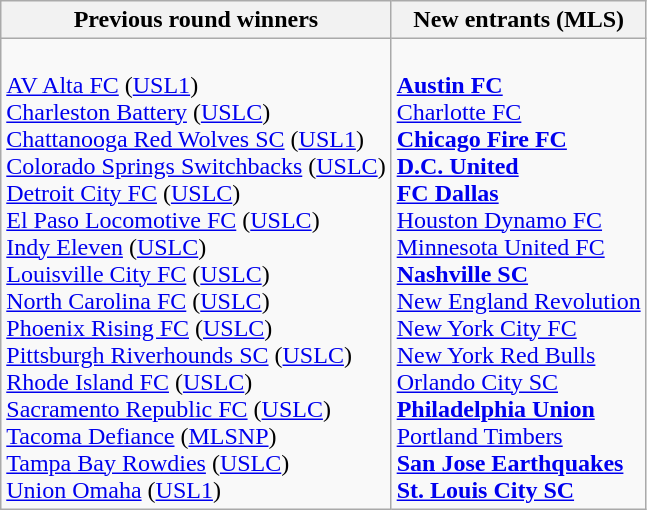<table class="wikitable">
<tr>
<th>Previous round winners</th>
<th>New entrants (MLS)</th>
</tr>
<tr valign=top>
<td><br><a href='#'>AV Alta FC</a> (<a href='#'>USL1</a>)<br>
<a href='#'>Charleston Battery</a> (<a href='#'>USLC</a>)<br>
<a href='#'>Chattanooga Red Wolves SC</a> (<a href='#'>USL1</a>)<br>
<a href='#'>Colorado Springs Switchbacks</a> (<a href='#'>USLC</a>)<br>
<a href='#'>Detroit City FC</a> (<a href='#'>USLC</a>)<br>
<a href='#'>El Paso Locomotive FC</a> (<a href='#'>USLC</a>)<br>
<a href='#'>Indy Eleven</a> (<a href='#'>USLC</a>)<br>
<a href='#'>Louisville City FC</a> (<a href='#'>USLC</a>)<br>
<a href='#'>North Carolina FC</a> (<a href='#'>USLC</a>)<br>
<a href='#'>Phoenix Rising FC</a> (<a href='#'>USLC</a>)<br>
<a href='#'>Pittsburgh Riverhounds SC</a> (<a href='#'>USLC</a>)<br>
<a href='#'>Rhode Island FC</a> (<a href='#'>USLC</a>)<br>
<a href='#'>Sacramento Republic FC</a> (<a href='#'>USLC</a>)<br>
<a href='#'>Tacoma Defiance</a> (<a href='#'>MLSNP</a>)<br>
<a href='#'>Tampa Bay Rowdies</a> (<a href='#'>USLC</a>)<br>
<a href='#'>Union Omaha</a> (<a href='#'>USL1</a>)</td>
<td><br><strong><a href='#'>Austin FC</a></strong><br>
<a href='#'>Charlotte FC</a><br>
<strong><a href='#'>Chicago Fire FC</a></strong><br>
<strong><a href='#'>D.C. United</a></strong><br>
<strong><a href='#'>FC Dallas</a></strong><br>
<a href='#'>Houston Dynamo FC</a><br>
<a href='#'>Minnesota United FC</a><br>
<strong><a href='#'>Nashville SC</a></strong><br>
<a href='#'>New England Revolution</a><br>
<a href='#'>New York City FC</a><br>
<a href='#'>New York Red Bulls</a><br>
<a href='#'>Orlando City SC</a><br>
<strong><a href='#'>Philadelphia Union</a></strong><br>
<a href='#'>Portland Timbers</a><br>
<strong><a href='#'>San Jose Earthquakes</a></strong><br>
<strong><a href='#'>St. Louis City SC</a></strong></td>
</tr>
</table>
